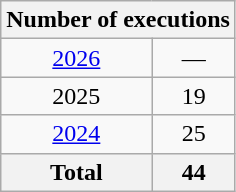<table class="wikitable" style="text-align:center;">
<tr>
<th ! colspan="2">Number of executions</th>
</tr>
<tr>
<td><a href='#'>2026</a></td>
<td>—</td>
</tr>
<tr>
<td>2025</td>
<td>19</td>
</tr>
<tr>
<td><a href='#'>2024</a></td>
<td>25</td>
</tr>
<tr>
<th>Total</th>
<th>44</th>
</tr>
</table>
